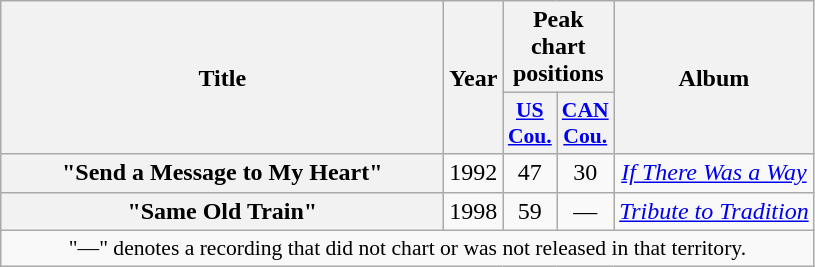<table class="wikitable plainrowheaders" style="text-align:center;" border="1">
<tr>
<th scope="col" rowspan="2" style="width:18em;">Title</th>
<th scope="col" rowspan="2">Year</th>
<th scope="col" colspan="2">Peak chart<br>positions</th>
<th scope="col" rowspan="2">Album</th>
</tr>
<tr>
<th scope="col" style="width:2em;font-size:90%;"><a href='#'>US<br>Cou.</a><br></th>
<th scope="col" style="width:2em;font-size:90%;"><a href='#'>CAN<br>Cou.</a><br></th>
</tr>
<tr>
<th scope="row">"Send a Message to My Heart"<br></th>
<td>1992</td>
<td>47</td>
<td>30</td>
<td><em><a href='#'>If There Was a Way</a></em></td>
</tr>
<tr>
<th scope="row">"Same Old Train"<br></th>
<td>1998</td>
<td>59</td>
<td>—</td>
<td><em><a href='#'>Tribute to Tradition</a></em></td>
</tr>
<tr>
<td colspan="5" style="font-size:90%">"—" denotes a recording that did not chart or was not released in that territory.</td>
</tr>
</table>
